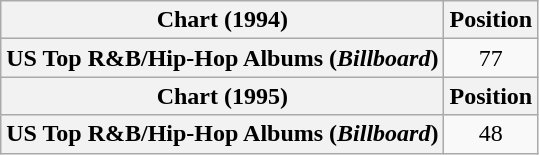<table class="wikitable plainrowheaders" style="text-align:center">
<tr>
<th scope="col">Chart (1994)</th>
<th scope="col">Position</th>
</tr>
<tr>
<th scope="row">US Top R&B/Hip-Hop Albums (<em>Billboard</em>)</th>
<td>77</td>
</tr>
<tr>
<th scope="col">Chart (1995)</th>
<th scope="col">Position</th>
</tr>
<tr>
<th scope="row">US Top R&B/Hip-Hop Albums (<em>Billboard</em>)</th>
<td>48</td>
</tr>
</table>
